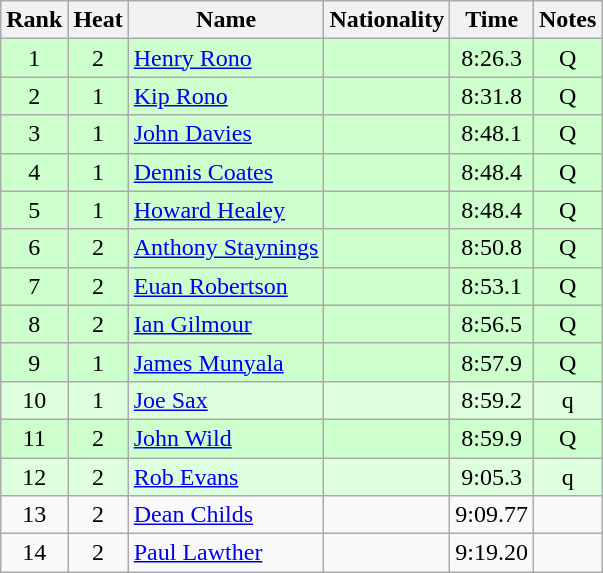<table class="wikitable sortable" style="text-align:center">
<tr>
<th>Rank</th>
<th>Heat</th>
<th>Name</th>
<th>Nationality</th>
<th>Time</th>
<th>Notes</th>
</tr>
<tr bgcolor=ccffcc>
<td>1</td>
<td>2</td>
<td align=left><a href='#'>Henry Rono</a></td>
<td align=left></td>
<td>8:26.3</td>
<td>Q</td>
</tr>
<tr bgcolor=ccffcc>
<td>2</td>
<td>1</td>
<td align=left><a href='#'>Kip Rono</a></td>
<td align=left></td>
<td>8:31.8</td>
<td>Q</td>
</tr>
<tr bgcolor=ccffcc>
<td>3</td>
<td>1</td>
<td align=left><a href='#'>John Davies</a></td>
<td align=left></td>
<td>8:48.1</td>
<td>Q</td>
</tr>
<tr bgcolor=ccffcc>
<td>4</td>
<td>1</td>
<td align=left><a href='#'>Dennis Coates</a></td>
<td align=left></td>
<td>8:48.4</td>
<td>Q</td>
</tr>
<tr bgcolor=ccffcc>
<td>5</td>
<td>1</td>
<td align=left><a href='#'>Howard Healey</a></td>
<td align=left></td>
<td>8:48.4</td>
<td>Q</td>
</tr>
<tr bgcolor=ccffcc>
<td>6</td>
<td>2</td>
<td align=left><a href='#'>Anthony Staynings</a></td>
<td align=left></td>
<td>8:50.8</td>
<td>Q</td>
</tr>
<tr bgcolor=ccffcc>
<td>7</td>
<td>2</td>
<td align=left><a href='#'>Euan Robertson</a></td>
<td align=left></td>
<td>8:53.1</td>
<td>Q</td>
</tr>
<tr bgcolor=ccffcc>
<td>8</td>
<td>2</td>
<td align=left><a href='#'>Ian Gilmour</a></td>
<td align=left></td>
<td>8:56.5</td>
<td>Q</td>
</tr>
<tr bgcolor=ccffcc>
<td>9</td>
<td>1</td>
<td align=left><a href='#'>James Munyala</a></td>
<td align=left></td>
<td>8:57.9</td>
<td>Q</td>
</tr>
<tr bgcolor=ddffdd>
<td>10</td>
<td>1</td>
<td align=left><a href='#'>Joe Sax</a></td>
<td align=left></td>
<td>8:59.2</td>
<td>q</td>
</tr>
<tr bgcolor=ccffcc>
<td>11</td>
<td>2</td>
<td align=left><a href='#'>John Wild</a></td>
<td align=left></td>
<td>8:59.9</td>
<td>Q</td>
</tr>
<tr bgcolor=ddffdd>
<td>12</td>
<td>2</td>
<td align=left><a href='#'>Rob Evans</a></td>
<td align=left></td>
<td>9:05.3</td>
<td>q</td>
</tr>
<tr>
<td>13</td>
<td>2</td>
<td align=left><a href='#'>Dean Childs</a></td>
<td align=left></td>
<td>9:09.77</td>
<td></td>
</tr>
<tr>
<td>14</td>
<td>2</td>
<td align=left><a href='#'>Paul Lawther</a></td>
<td align=left></td>
<td>9:19.20</td>
<td></td>
</tr>
</table>
